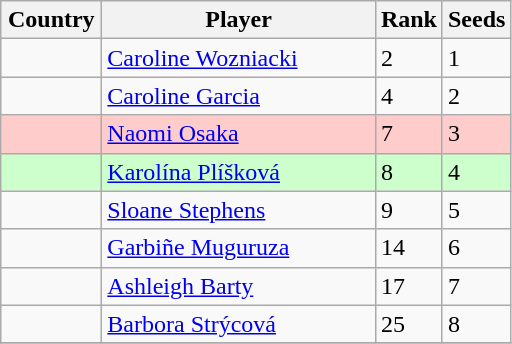<table class="sortable wikitable">
<tr>
<th width="60">Country</th>
<th width="175">Player</th>
<th>Rank</th>
<th>Seeds</th>
</tr>
<tr>
<td></td>
<td><a href='#'>Caroline Wozniacki</a></td>
<td>2</td>
<td>1</td>
</tr>
<tr>
<td></td>
<td><a href='#'>Caroline Garcia</a></td>
<td>4</td>
<td>2</td>
</tr>
<tr style="background:#fcc;">
<td></td>
<td><a href='#'>Naomi Osaka</a></td>
<td>7</td>
<td>3</td>
</tr>
<tr style="background:#cfc;">
<td></td>
<td><a href='#'>Karolína Plíšková</a></td>
<td>8</td>
<td>4</td>
</tr>
<tr>
<td></td>
<td><a href='#'>Sloane Stephens</a></td>
<td>9</td>
<td>5</td>
</tr>
<tr>
<td></td>
<td><a href='#'>Garbiñe Muguruza</a></td>
<td>14</td>
<td>6</td>
</tr>
<tr>
<td></td>
<td><a href='#'>Ashleigh Barty</a></td>
<td>17</td>
<td>7</td>
</tr>
<tr>
<td></td>
<td><a href='#'>Barbora Strýcová</a></td>
<td>25</td>
<td>8</td>
</tr>
<tr>
</tr>
</table>
